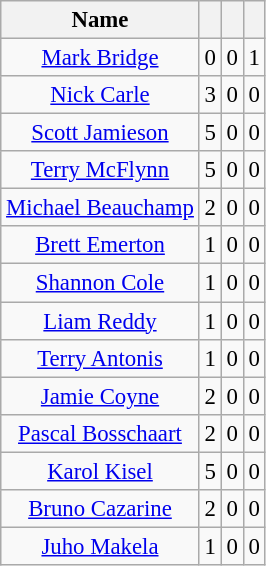<table class="wikitable sortable" style="text-align:Center; font-size:95%">
<tr>
<th>Name</th>
<th></th>
<th></th>
<th></th>
</tr>
<tr>
<td> <a href='#'>Mark Bridge</a></td>
<td>0</td>
<td>0</td>
<td>1</td>
</tr>
<tr>
<td> <a href='#'>Nick Carle</a></td>
<td>3</td>
<td>0</td>
<td>0</td>
</tr>
<tr>
<td> <a href='#'>Scott Jamieson</a></td>
<td>5</td>
<td>0</td>
<td>0</td>
</tr>
<tr>
<td> <a href='#'>Terry McFlynn</a></td>
<td>5</td>
<td>0</td>
<td>0</td>
</tr>
<tr>
<td> <a href='#'>Michael Beauchamp</a></td>
<td>2</td>
<td>0</td>
<td>0</td>
</tr>
<tr>
<td> <a href='#'>Brett Emerton</a></td>
<td>1</td>
<td>0</td>
<td>0</td>
</tr>
<tr>
<td> <a href='#'>Shannon Cole</a></td>
<td>1</td>
<td>0</td>
<td>0</td>
</tr>
<tr>
<td> <a href='#'>Liam Reddy</a></td>
<td>1</td>
<td>0</td>
<td>0</td>
</tr>
<tr>
<td> <a href='#'>Terry Antonis</a></td>
<td>1</td>
<td>0</td>
<td>0</td>
</tr>
<tr>
<td> <a href='#'>Jamie Coyne</a></td>
<td>2</td>
<td>0</td>
<td>0</td>
</tr>
<tr>
<td> <a href='#'>Pascal Bosschaart</a></td>
<td>2</td>
<td>0</td>
<td>0</td>
</tr>
<tr>
<td> <a href='#'>Karol Kisel</a></td>
<td>5</td>
<td>0</td>
<td>0</td>
</tr>
<tr>
<td> <a href='#'>Bruno Cazarine</a></td>
<td>2</td>
<td>0</td>
<td>0</td>
</tr>
<tr>
<td> <a href='#'>Juho Makela</a></td>
<td>1</td>
<td>0</td>
<td>0</td>
</tr>
</table>
